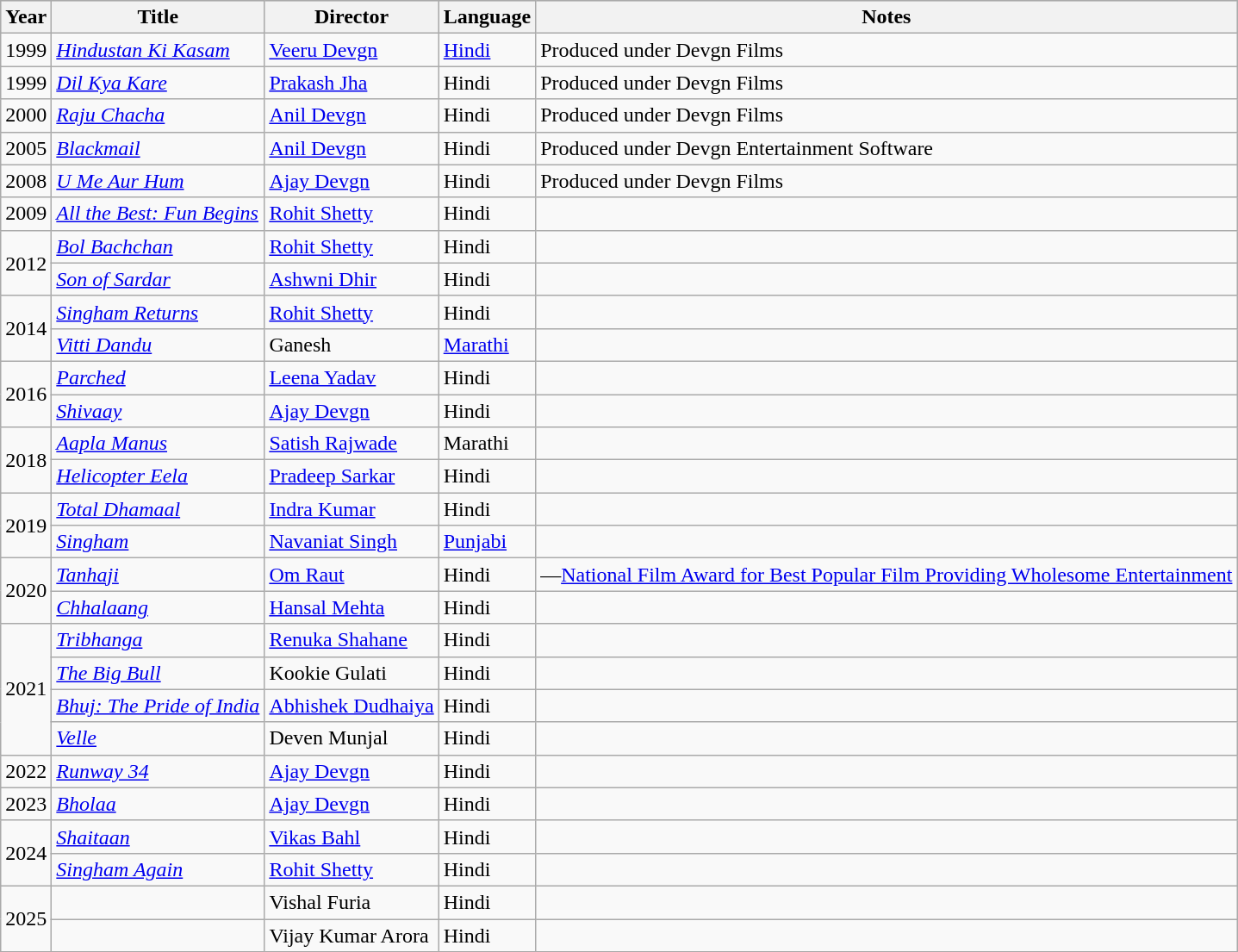<table class="wikitable sortable">
<tr style="background:#ccc; text-align:center;">
<th scope="col">Year</th>
<th scope="col">Title</th>
<th scope="col">Director</th>
<th scope="col">Language</th>
<th scope="col" class="unsortable">Notes</th>
</tr>
<tr>
<td>1999</td>
<td><em><a href='#'>Hindustan Ki Kasam</a></em></td>
<td><a href='#'>Veeru Devgn</a></td>
<td><a href='#'>Hindi</a></td>
<td>Produced under Devgn Films</td>
</tr>
<tr>
<td>1999</td>
<td><em><a href='#'>Dil Kya Kare</a></em></td>
<td><a href='#'>Prakash Jha</a></td>
<td>Hindi</td>
<td>Produced under Devgn Films</td>
</tr>
<tr>
<td>2000</td>
<td><em><a href='#'>Raju Chacha</a></em></td>
<td><a href='#'>Anil Devgn</a></td>
<td>Hindi</td>
<td>Produced under Devgn Films</td>
</tr>
<tr>
<td>2005</td>
<td><em><a href='#'>Blackmail</a></em></td>
<td><a href='#'>Anil Devgn</a></td>
<td>Hindi</td>
<td>Produced under Devgn Entertainment Software</td>
</tr>
<tr>
<td>2008</td>
<td><em><a href='#'>U Me Aur Hum</a></em></td>
<td><a href='#'>Ajay Devgn</a></td>
<td>Hindi</td>
<td>Produced under Devgn Films</td>
</tr>
<tr>
<td>2009</td>
<td><em><a href='#'>All the Best: Fun Begins</a></em></td>
<td><a href='#'>Rohit Shetty</a></td>
<td>Hindi</td>
<td></td>
</tr>
<tr>
<td rowspan="2">2012</td>
<td><em><a href='#'>Bol Bachchan</a></em></td>
<td><a href='#'>Rohit Shetty</a></td>
<td>Hindi</td>
<td></td>
</tr>
<tr>
<td><em><a href='#'>Son of Sardar</a></em></td>
<td><a href='#'>Ashwni Dhir</a></td>
<td>Hindi</td>
<td></td>
</tr>
<tr>
<td rowspan="2">2014</td>
<td><em><a href='#'>Singham Returns</a></em></td>
<td><a href='#'>Rohit Shetty</a></td>
<td>Hindi</td>
<td></td>
</tr>
<tr>
<td><em><a href='#'>Vitti Dandu</a></em></td>
<td>Ganesh</td>
<td><a href='#'>Marathi</a></td>
<td></td>
</tr>
<tr>
<td rowspan="2">2016</td>
<td><em><a href='#'>Parched</a></em></td>
<td><a href='#'>Leena Yadav</a></td>
<td>Hindi</td>
<td></td>
</tr>
<tr>
<td><em><a href='#'>Shivaay</a></em></td>
<td><a href='#'>Ajay Devgn</a></td>
<td>Hindi</td>
<td></td>
</tr>
<tr>
<td rowspan="2">2018</td>
<td><em><a href='#'>Aapla Manus</a></em></td>
<td><a href='#'>Satish Rajwade</a></td>
<td>Marathi</td>
<td></td>
</tr>
<tr>
<td><em><a href='#'>Helicopter Eela</a></em></td>
<td><a href='#'>Pradeep Sarkar</a></td>
<td>Hindi</td>
<td></td>
</tr>
<tr>
<td rowspan="2">2019</td>
<td><em><a href='#'>Total Dhamaal</a></em></td>
<td><a href='#'>Indra Kumar</a></td>
<td>Hindi</td>
<td></td>
</tr>
<tr>
<td><em><a href='#'>Singham</a></em></td>
<td><a href='#'>Navaniat Singh</a></td>
<td><a href='#'>Punjabi</a></td>
<td></td>
</tr>
<tr>
<td rowspan="2">2020</td>
<td><em><a href='#'>Tanhaji</a></em></td>
<td><a href='#'>Om Raut</a></td>
<td>Hindi</td>
<td>—<a href='#'>National Film Award for Best Popular Film Providing Wholesome Entertainment</a></td>
</tr>
<tr>
<td><em><a href='#'>Chhalaang</a></em></td>
<td><a href='#'>Hansal Mehta</a></td>
<td>Hindi</td>
<td></td>
</tr>
<tr>
<td rowspan="4">2021</td>
<td><em><a href='#'>Tribhanga</a></em></td>
<td><a href='#'>Renuka Shahane</a></td>
<td>Hindi</td>
<td></td>
</tr>
<tr>
<td><em><a href='#'>The Big Bull</a></em></td>
<td>Kookie Gulati</td>
<td>Hindi</td>
<td></td>
</tr>
<tr>
<td><em><a href='#'>Bhuj: The Pride of India</a></em></td>
<td><a href='#'>Abhishek Dudhaiya</a></td>
<td>Hindi</td>
<td></td>
</tr>
<tr>
<td><em><a href='#'>Velle</a></em></td>
<td>Deven Munjal</td>
<td>Hindi</td>
<td></td>
</tr>
<tr>
<td>2022</td>
<td><em><a href='#'>Runway 34</a></em></td>
<td><a href='#'>Ajay Devgn</a></td>
<td>Hindi</td>
<td></td>
</tr>
<tr>
<td>2023</td>
<td><em><a href='#'>Bholaa</a></em></td>
<td><a href='#'>Ajay Devgn</a></td>
<td>Hindi</td>
<td></td>
</tr>
<tr>
<td rowspan="2">2024</td>
<td><em><a href='#'>Shaitaan</a></em></td>
<td><a href='#'>Vikas Bahl</a></td>
<td>Hindi</td>
<td></td>
</tr>
<tr>
<td><em><a href='#'>Singham Again</a></em></td>
<td><a href='#'>Rohit Shetty</a></td>
<td>Hindi</td>
<td></td>
</tr>
<tr>
<td rowspan="2">2025</td>
<td></td>
<td>Vishal Furia</td>
<td>Hindi</td>
<td></td>
</tr>
<tr>
<td></td>
<td>Vijay Kumar Arora</td>
<td>Hindi</td>
<td></td>
</tr>
<tr>
</tr>
</table>
